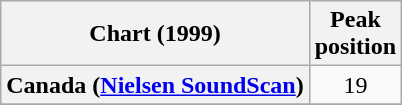<table class="wikitable sortable plainrowheaders" style="text-align:center">
<tr>
<th scope="col">Chart (1999)</th>
<th scope="col">Peak<br> position</th>
</tr>
<tr>
<th scope="row">Canada (<a href='#'>Nielsen SoundScan</a>)</th>
<td style="text-align:center;">19</td>
</tr>
<tr>
</tr>
<tr>
</tr>
<tr>
</tr>
</table>
